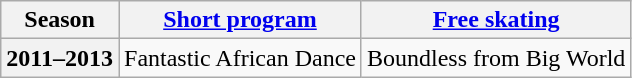<table class="wikitable" style="text-align:center">
<tr>
<th>Season</th>
<th><a href='#'>Short program</a></th>
<th><a href='#'>Free skating</a></th>
</tr>
<tr>
<th>2011–2013</th>
<td>Fantastic African Dance</td>
<td>Boundless from Big World</td>
</tr>
</table>
